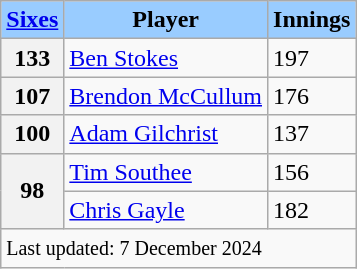<table class="wikitable">
<tr style="background:#9cf;">
<td style="text-align:center;"><strong><a href='#'>Sixes</a></strong></td>
<td style="text-align:center;"><strong>Player</strong></td>
<td style="text-align:center;"><strong>Innings</strong></td>
</tr>
<tr>
<th>133</th>
<td> <a href='#'>Ben Stokes</a> </td>
<td>197</td>
</tr>
<tr>
<th>107</th>
<td> <a href='#'>Brendon McCullum</a></td>
<td>176</td>
</tr>
<tr>
<th>100</th>
<td> <a href='#'>Adam Gilchrist</a></td>
<td>137</td>
</tr>
<tr>
<th rowspan=2>98</th>
<td> <a href='#'>Tim Southee</a></td>
<td>156</td>
</tr>
<tr>
<td> <a href='#'>Chris Gayle</a></td>
<td>182</td>
</tr>
<tr>
<td colspan=3><small>Last updated: 7 December 2024</small></td>
</tr>
</table>
